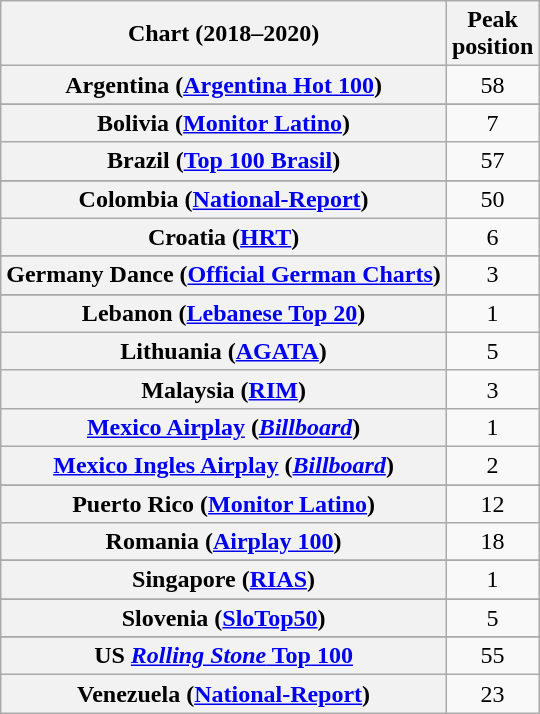<table class="wikitable sortable plainrowheaders" style="text-align:center">
<tr>
<th scope="col">Chart (2018–2020)</th>
<th scope="col">Peak<br> position</th>
</tr>
<tr>
<th scope="row">Argentina (<a href='#'>Argentina Hot 100</a>)</th>
<td>58</td>
</tr>
<tr>
</tr>
<tr>
</tr>
<tr>
</tr>
<tr>
</tr>
<tr>
<th scope="row">Bolivia (<a href='#'>Monitor Latino</a>)</th>
<td>7</td>
</tr>
<tr>
<th scope="row">Brazil (<a href='#'>Top 100 Brasil</a>)</th>
<td>57</td>
</tr>
<tr>
</tr>
<tr>
</tr>
<tr>
</tr>
<tr>
</tr>
<tr>
</tr>
<tr>
<th scope="row">Colombia (<a href='#'>National-Report</a>)</th>
<td>50</td>
</tr>
<tr>
<th scope="row">Croatia (<a href='#'>HRT</a>)</th>
<td>6</td>
</tr>
<tr>
</tr>
<tr>
</tr>
<tr>
</tr>
<tr>
</tr>
<tr>
</tr>
<tr>
</tr>
<tr>
</tr>
<tr>
<th scope="row">Germany Dance (<a href='#'>Official German Charts</a>)</th>
<td>3</td>
</tr>
<tr>
</tr>
<tr>
</tr>
<tr>
</tr>
<tr>
</tr>
<tr>
</tr>
<tr>
</tr>
<tr>
</tr>
<tr>
<th scope="row">Lebanon (<a href='#'>Lebanese Top 20</a>)</th>
<td>1</td>
</tr>
<tr>
<th scope="row">Lithuania (<a href='#'>AGATA</a>)</th>
<td>5</td>
</tr>
<tr>
<th scope="row">Malaysia (<a href='#'>RIM</a>)</th>
<td>3</td>
</tr>
<tr>
<th scope="row"><a href='#'>Mexico Airplay</a> (<a href='#'><em>Billboard</em></a>)</th>
<td>1</td>
</tr>
<tr>
<th scope="row"><a href='#'>Mexico Ingles Airplay</a> (<a href='#'><em>Billboard</em></a>)</th>
<td>2</td>
</tr>
<tr>
</tr>
<tr>
</tr>
<tr>
</tr>
<tr>
</tr>
<tr>
</tr>
<tr>
</tr>
<tr>
<th scope="row">Puerto Rico (<a href='#'>Monitor Latino</a>)</th>
<td>12</td>
</tr>
<tr>
<th scope="row">Romania (<a href='#'>Airplay 100</a>)</th>
<td>18</td>
</tr>
<tr>
</tr>
<tr>
<th scope="row">Singapore (<a href='#'>RIAS</a>)</th>
<td>1</td>
</tr>
<tr>
</tr>
<tr>
</tr>
<tr>
<th scope="row">Slovenia (<a href='#'>SloTop50</a>)</th>
<td>5</td>
</tr>
<tr>
</tr>
<tr>
</tr>
<tr>
</tr>
<tr>
</tr>
<tr>
</tr>
<tr>
</tr>
<tr>
</tr>
<tr>
</tr>
<tr>
</tr>
<tr>
</tr>
<tr>
</tr>
<tr>
</tr>
<tr>
<th scope="row">US <a href='#'><em>Rolling Stone</em> Top 100</a></th>
<td>55</td>
</tr>
<tr>
<th scope="row">Venezuela (<a href='#'>National-Report</a>)</th>
<td>23</td>
</tr>
</table>
